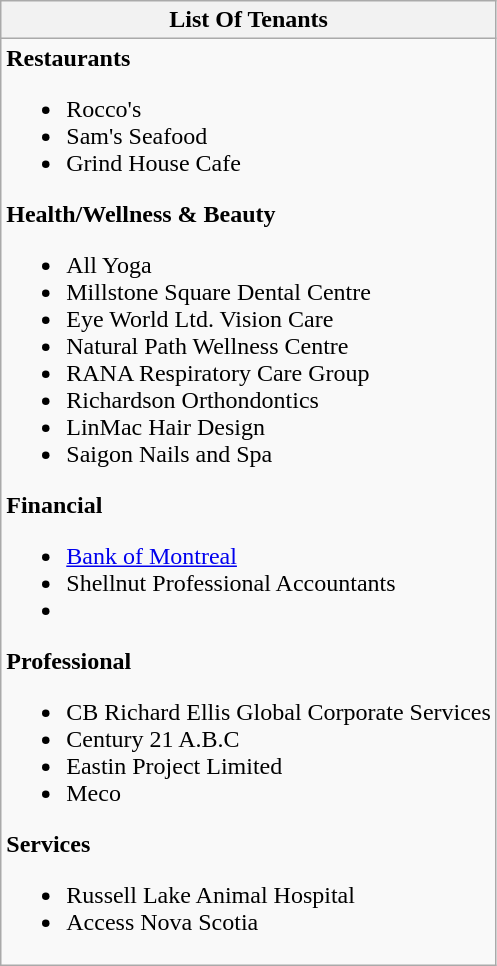<table class="wikitable collapsible autocollapse">
<tr>
<th>List Of Tenants</th>
</tr>
<tr>
<td><strong>Restaurants</strong><br><ul><li>Rocco's</li><li>Sam's Seafood</li><li>Grind House Cafe</li></ul><strong>Health/Wellness & Beauty</strong><ul><li>All Yoga</li><li>Millstone Square Dental Centre</li><li>Eye World Ltd. Vision Care</li><li>Natural Path Wellness Centre</li><li>RANA Respiratory Care Group</li><li>Richardson Orthondontics</li><li>LinMac Hair Design</li><li>Saigon Nails and Spa</li></ul><strong>Financial</strong><ul><li><a href='#'>Bank of Montreal</a></li><li>Shellnut Professional Accountants</li><li></li></ul><strong>Professional</strong><ul><li>CB Richard Ellis Global Corporate Services</li><li>Century 21 A.B.C</li><li>Eastin Project Limited</li><li>Meco</li></ul><strong>Services</strong><ul><li>Russell Lake Animal Hospital</li><li>Access Nova Scotia</li></ul></td>
</tr>
</table>
